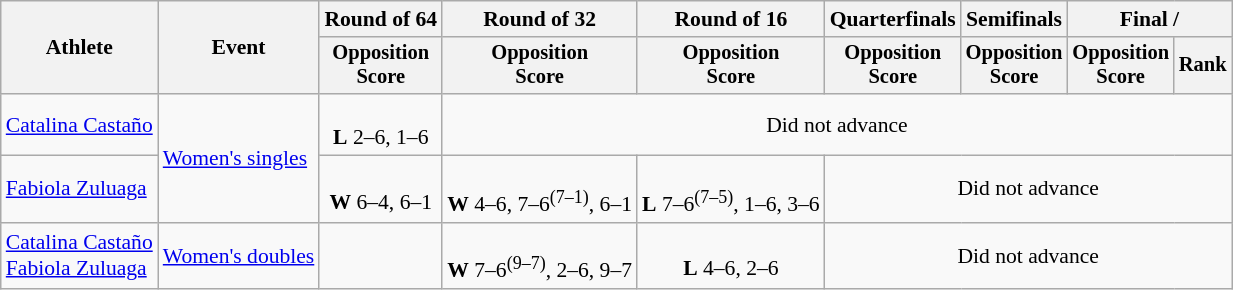<table class=wikitable style="font-size:90%">
<tr>
<th rowspan="2">Athlete</th>
<th rowspan="2">Event</th>
<th>Round of 64</th>
<th>Round of 32</th>
<th>Round of 16</th>
<th>Quarterfinals</th>
<th>Semifinals</th>
<th colspan=2>Final / </th>
</tr>
<tr style="font-size:95%">
<th>Opposition<br>Score</th>
<th>Opposition<br>Score</th>
<th>Opposition<br>Score</th>
<th>Opposition<br>Score</th>
<th>Opposition<br>Score</th>
<th>Opposition<br>Score</th>
<th>Rank</th>
</tr>
<tr align=center>
<td align=left><a href='#'>Catalina Castaño</a></td>
<td align=left rowspan=2><a href='#'>Women's singles</a></td>
<td><br><strong>L</strong> 2–6, 1–6</td>
<td colspan=6>Did not advance</td>
</tr>
<tr align=center>
<td align=left><a href='#'>Fabiola Zuluaga</a></td>
<td><br><strong>W</strong> 6–4, 6–1</td>
<td><br><strong>W</strong> 4–6, 7–6<sup>(7–1)</sup>, 6–1</td>
<td><br><strong>L</strong> 7–6<sup>(7–5)</sup>, 1–6, 3–6</td>
<td colspan=4>Did not advance</td>
</tr>
<tr align=center>
<td align=left><a href='#'>Catalina Castaño</a><br><a href='#'>Fabiola Zuluaga</a></td>
<td align=left><a href='#'>Women's doubles</a></td>
<td></td>
<td><br><strong>W</strong> 7–6<sup>(9–7)</sup>, 2–6, 9–7</td>
<td><br><strong>L</strong> 4–6, 2–6</td>
<td colspan=4>Did not advance</td>
</tr>
</table>
